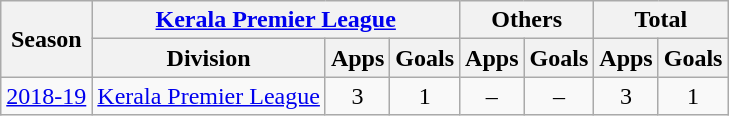<table class="wikitable" style="text-align: center;">
<tr>
<th rowspan="2">Season</th>
<th colspan="3"><a href='#'>Kerala Premier League</a></th>
<th colspan="2">Others</th>
<th colspan="2">Total</th>
</tr>
<tr>
<th>Division</th>
<th>Apps</th>
<th>Goals</th>
<th>Apps</th>
<th>Goals</th>
<th>Apps</th>
<th>Goals</th>
</tr>
<tr>
<td><a href='#'>2018-19</a></td>
<td><a href='#'>Kerala Premier League</a></td>
<td>3</td>
<td>1</td>
<td>–</td>
<td>–</td>
<td>3</td>
<td>1</td>
</tr>
</table>
